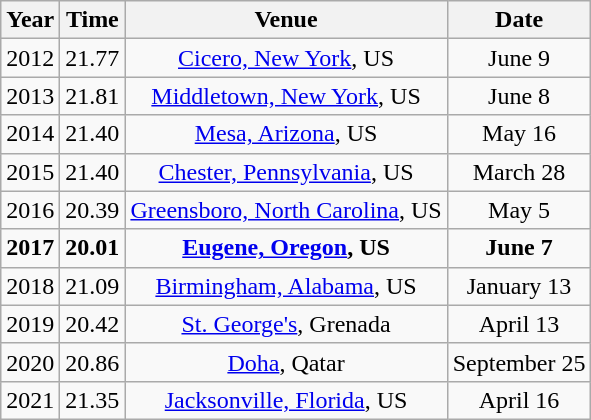<table class="wikitable sortable" style=text-align:center>
<tr>
<th>Year</th>
<th>Time</th>
<th>Venue</th>
<th>Date</th>
</tr>
<tr>
<td>2012</td>
<td>21.77</td>
<td><a href='#'>Cicero, New York</a>, US</td>
<td>June 9</td>
</tr>
<tr>
<td>2013</td>
<td>21.81</td>
<td><a href='#'>Middletown, New York</a>, US</td>
<td>June 8</td>
</tr>
<tr>
<td>2014</td>
<td>21.40</td>
<td><a href='#'>Mesa, Arizona</a>, US</td>
<td>May 16</td>
</tr>
<tr>
<td>2015</td>
<td>21.40</td>
<td><a href='#'>Chester, Pennsylvania</a>, US</td>
<td>March 28</td>
</tr>
<tr>
<td>2016</td>
<td>20.39</td>
<td><a href='#'>Greensboro, North Carolina</a>, US</td>
<td>May 5</td>
</tr>
<tr>
<td><strong>2017</strong></td>
<td><strong>20.01</strong></td>
<td><strong><a href='#'>Eugene, Oregon</a>, US</strong></td>
<td><strong>June 7</strong></td>
</tr>
<tr>
<td>2018</td>
<td>21.09</td>
<td><a href='#'>Birmingham, Alabama</a>, US</td>
<td>January 13</td>
</tr>
<tr>
<td>2019</td>
<td>20.42</td>
<td><a href='#'>St. George's</a>, Grenada</td>
<td>April 13</td>
</tr>
<tr>
<td>2020</td>
<td>20.86</td>
<td><a href='#'>Doha</a>, Qatar</td>
<td>September 25</td>
</tr>
<tr>
<td>2021</td>
<td>21.35</td>
<td><a href='#'>Jacksonville, Florida</a>, US</td>
<td>April 16</td>
</tr>
</table>
